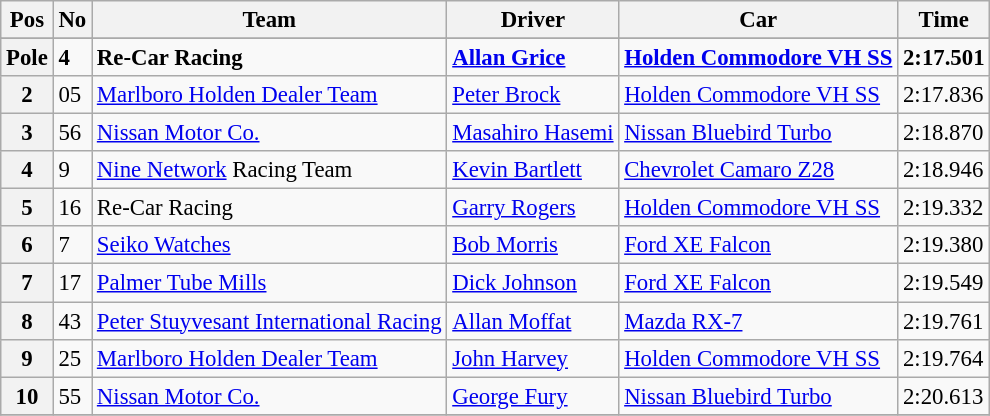<table class="wikitable" style="font-size: 95%;">
<tr>
<th>Pos</th>
<th>No</th>
<th>Team</th>
<th>Driver</th>
<th>Car</th>
<th>Time</th>
</tr>
<tr>
</tr>
<tr style="font-weight:bold">
<th>Pole</th>
<td>4</td>
<td>Re-Car Racing</td>
<td> <a href='#'>Allan Grice</a></td>
<td><a href='#'>Holden Commodore VH SS</a></td>
<td>2:17.501</td>
</tr>
<tr>
<th>2</th>
<td>05</td>
<td><a href='#'>Marlboro Holden Dealer Team</a></td>
<td> <a href='#'>Peter Brock</a></td>
<td><a href='#'>Holden Commodore VH SS</a></td>
<td>2:17.836</td>
</tr>
<tr>
<th>3</th>
<td>56</td>
<td><a href='#'>Nissan Motor Co.</a></td>
<td> <a href='#'>Masahiro Hasemi</a></td>
<td><a href='#'>Nissan Bluebird Turbo</a></td>
<td>2:18.870</td>
</tr>
<tr>
<th>4</th>
<td>9</td>
<td><a href='#'>Nine Network</a> Racing Team</td>
<td> <a href='#'>Kevin Bartlett</a></td>
<td><a href='#'>Chevrolet Camaro Z28</a></td>
<td>2:18.946</td>
</tr>
<tr>
<th>5</th>
<td>16</td>
<td>Re-Car Racing</td>
<td> <a href='#'>Garry Rogers</a></td>
<td><a href='#'>Holden Commodore VH SS</a></td>
<td>2:19.332</td>
</tr>
<tr>
<th>6</th>
<td>7</td>
<td><a href='#'>Seiko Watches</a></td>
<td> <a href='#'>Bob Morris</a></td>
<td><a href='#'>Ford XE Falcon</a></td>
<td>2:19.380</td>
</tr>
<tr>
<th>7</th>
<td>17</td>
<td><a href='#'>Palmer Tube Mills</a></td>
<td> <a href='#'>Dick Johnson</a></td>
<td><a href='#'>Ford XE Falcon</a></td>
<td>2:19.549</td>
</tr>
<tr>
<th>8</th>
<td>43</td>
<td><a href='#'>Peter Stuyvesant International Racing</a></td>
<td> <a href='#'>Allan Moffat</a></td>
<td><a href='#'>Mazda RX-7</a></td>
<td>2:19.761</td>
</tr>
<tr>
<th>9</th>
<td>25</td>
<td><a href='#'>Marlboro Holden Dealer Team</a></td>
<td> <a href='#'>John Harvey</a></td>
<td><a href='#'>Holden Commodore VH SS</a></td>
<td>2:19.764</td>
</tr>
<tr>
<th>10</th>
<td>55</td>
<td><a href='#'>Nissan Motor Co.</a></td>
<td> <a href='#'>George Fury</a></td>
<td><a href='#'>Nissan Bluebird Turbo</a></td>
<td>2:20.613</td>
</tr>
<tr>
</tr>
</table>
